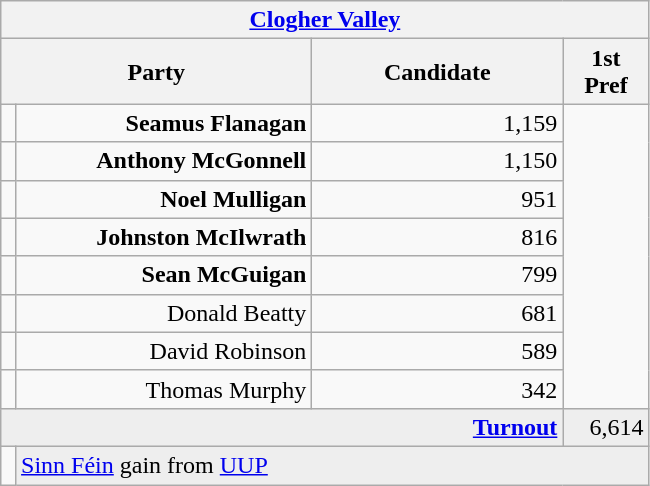<table class="wikitable">
<tr>
<th colspan="4" align="center"><a href='#'>Clogher Valley</a></th>
</tr>
<tr>
<th colspan="2" align="center" width=200>Party</th>
<th width=160>Candidate</th>
<th width=50>1st Pref</th>
</tr>
<tr>
<td></td>
<td align="right"><strong>Seamus Flanagan</strong></td>
<td align="right">1,159</td>
</tr>
<tr>
<td></td>
<td align="right"><strong>Anthony McGonnell</strong></td>
<td align="right">1,150</td>
</tr>
<tr>
<td></td>
<td align="right"><strong>Noel Mulligan</strong></td>
<td align="right">951</td>
</tr>
<tr>
<td></td>
<td align="right"><strong>Johnston McIlwrath</strong></td>
<td align="right">816</td>
</tr>
<tr>
<td></td>
<td align="right"><strong>Sean McGuigan</strong></td>
<td align="right">799</td>
</tr>
<tr>
<td></td>
<td align="right">Donald Beatty</td>
<td align="right">681</td>
</tr>
<tr>
<td></td>
<td align="right">David Robinson</td>
<td align="right">589</td>
</tr>
<tr>
<td></td>
<td align="right">Thomas Murphy</td>
<td align="right">342</td>
</tr>
<tr bgcolor="EEEEEE">
<td colspan=3 align="right"><strong><a href='#'>Turnout</a></strong></td>
<td align="right">6,614</td>
</tr>
<tr>
<td bgcolor=></td>
<td colspan=3 bgcolor="EEEEEE"><a href='#'>Sinn Féin</a> gain from <a href='#'>UUP</a></td>
</tr>
</table>
